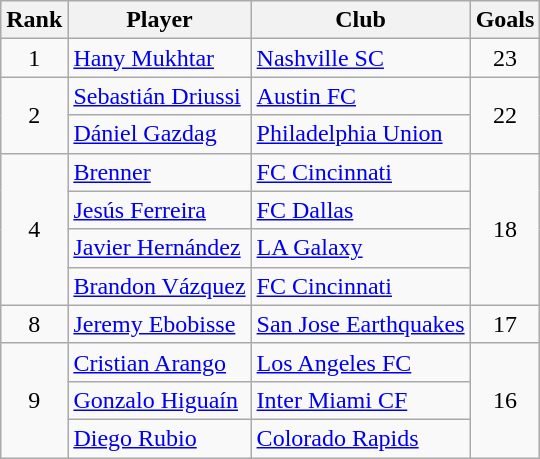<table class="wikitable" style="text-align:center">
<tr>
<th>Rank</th>
<th>Player</th>
<th>Club</th>
<th>Goals</th>
</tr>
<tr>
<td>1</td>
<td align="left"> <a href='#'>Hany Mukhtar</a></td>
<td align="left"><a href='#'>Nashville SC</a></td>
<td>23</td>
</tr>
<tr>
<td rowspan="2">2</td>
<td align="left"> <a href='#'>Sebastián Driussi</a></td>
<td align="left"><a href='#'>Austin FC</a></td>
<td rowspan="2">22</td>
</tr>
<tr>
<td align="left"> <a href='#'>Dániel Gazdag</a></td>
<td align="left"><a href='#'>Philadelphia Union</a></td>
</tr>
<tr>
<td rowspan="4">4</td>
<td align="left"> <a href='#'>Brenner</a></td>
<td align="left"><a href='#'>FC Cincinnati</a></td>
<td rowspan="4">18</td>
</tr>
<tr>
<td align="left"> <a href='#'>Jesús Ferreira</a></td>
<td align="left"><a href='#'>FC Dallas</a></td>
</tr>
<tr>
<td align="left"> <a href='#'>Javier Hernández</a></td>
<td align="left"><a href='#'>LA Galaxy</a></td>
</tr>
<tr>
<td align="left"> <a href='#'>Brandon Vázquez</a></td>
<td align="left"><a href='#'>FC Cincinnati</a></td>
</tr>
<tr>
<td>8</td>
<td align="left"> <a href='#'>Jeremy Ebobisse</a></td>
<td align="left"><a href='#'>San Jose Earthquakes</a></td>
<td>17</td>
</tr>
<tr>
<td rowspan="3">9</td>
<td align="left"> <a href='#'>Cristian Arango</a></td>
<td align="left"><a href='#'>Los Angeles FC</a></td>
<td rowspan="3">16</td>
</tr>
<tr>
<td align="left"> <a href='#'>Gonzalo Higuaín</a></td>
<td align="left"><a href='#'>Inter Miami CF</a></td>
</tr>
<tr>
<td align="left"> <a href='#'>Diego Rubio</a></td>
<td align="left"><a href='#'>Colorado Rapids</a></td>
</tr>
</table>
